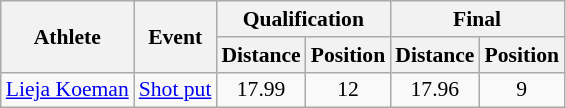<table class="wikitable" style="font-size:90%">
<tr>
<th rowspan="2">Athlete</th>
<th rowspan="2">Event</th>
<th colspan="2">Qualification</th>
<th colspan="2">Final</th>
</tr>
<tr>
<th>Distance</th>
<th>Position</th>
<th>Distance</th>
<th>Position</th>
</tr>
<tr align=center>
<td><a href='#'>Lieja Koeman</a></td>
<td><a href='#'>Shot put</a></td>
<td>17.99</td>
<td>12</td>
<td>17.96</td>
<td>9</td>
</tr>
</table>
